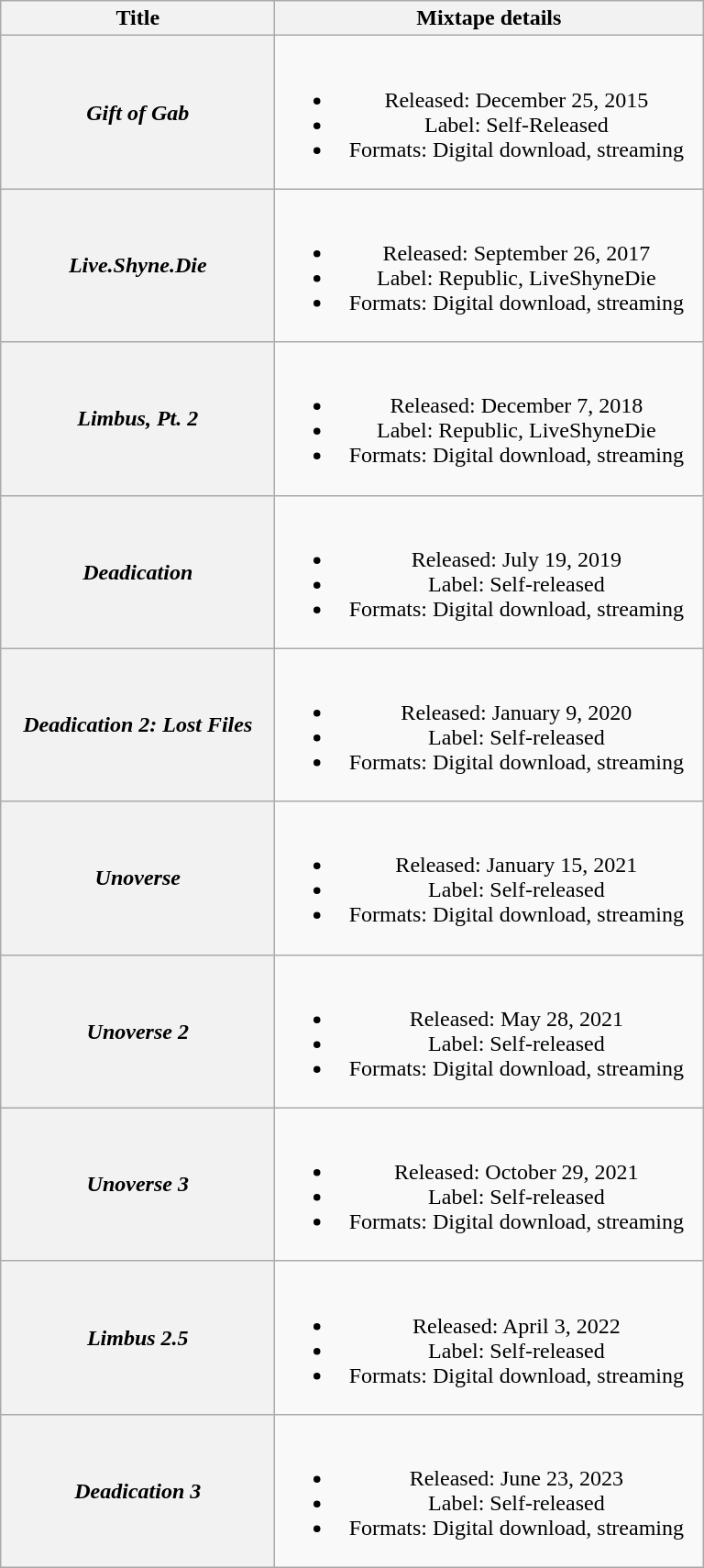<table class="wikitable plainrowheaders" style="text-align:center;">
<tr>
<th scope="col" style="width:12em;">Title</th>
<th scope="col" style="width:19em;">Mixtape details</th>
</tr>
<tr>
<th scope="row"><em>Gift of Gab</em></th>
<td><br><ul><li>Released: December 25, 2015</li><li>Label: Self-Released</li><li>Formats: Digital download, streaming</li></ul></td>
</tr>
<tr>
<th scope="row"><em>Live.Shyne.Die</em></th>
<td><br><ul><li>Released: September 26, 2017</li><li>Label: Republic, LiveShyneDie</li><li>Formats: Digital download, streaming</li></ul></td>
</tr>
<tr>
<th scope="row"><em>Limbus, Pt. 2</em></th>
<td><br><ul><li>Released: December 7, 2018</li><li>Label: Republic, LiveShyneDie</li><li>Formats: Digital download, streaming</li></ul></td>
</tr>
<tr>
<th scope="row"><em>Deadication</em></th>
<td><br><ul><li>Released: July 19, 2019</li><li>Label: Self-released</li><li>Formats: Digital download, streaming</li></ul></td>
</tr>
<tr>
<th scope="row"><em>Deadication 2: Lost Files</em></th>
<td><br><ul><li>Released: January 9, 2020</li><li>Label: Self-released</li><li>Formats: Digital download, streaming</li></ul></td>
</tr>
<tr>
<th scope="row"><em>Unoverse</em></th>
<td><br><ul><li>Released: January 15, 2021</li><li>Label: Self-released</li><li>Formats: Digital download, streaming</li></ul></td>
</tr>
<tr>
<th scope="row"><em>Unoverse 2</em></th>
<td><br><ul><li>Released: May 28, 2021</li><li>Label: Self-released</li><li>Formats: Digital download, streaming</li></ul></td>
</tr>
<tr>
<th scope="row"><em>Unoverse 3</em></th>
<td><br><ul><li>Released: October 29, 2021</li><li>Label: Self-released</li><li>Formats: Digital download, streaming</li></ul></td>
</tr>
<tr>
<th scope="row"><em>Limbus 2.5</em></th>
<td><br><ul><li>Released: April 3, 2022</li><li>Label: Self-released</li><li>Formats: Digital download, streaming</li></ul></td>
</tr>
<tr>
<th scope="row"><em>Deadication 3</em></th>
<td><br><ul><li>Released: June 23, 2023</li><li>Label: Self-released</li><li>Formats: Digital download, streaming</li></ul></td>
</tr>
</table>
